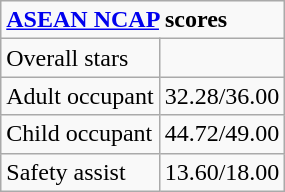<table class="wikitable">
<tr>
<td colspan="2"><strong><a href='#'>ASEAN NCAP</a> scores</strong></td>
</tr>
<tr>
<td>Overall stars</td>
<td></td>
</tr>
<tr>
<td>Adult occupant</td>
<td>32.28/36.00</td>
</tr>
<tr>
<td>Child occupant</td>
<td>44.72/49.00</td>
</tr>
<tr>
<td>Safety assist</td>
<td>13.60/18.00</td>
</tr>
</table>
